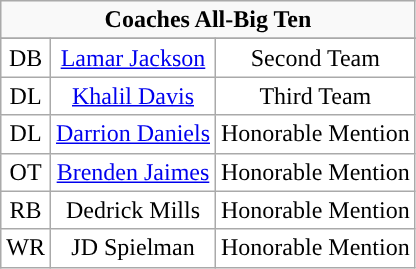<table class="wikitable sortable" style="text-align:center">
<tr>
<td colspan="3"><strong>Coaches All-Big Ten</strong></td>
</tr>
<tr>
</tr>
<tr style="text-align:center;">
<td style="background:white">DB</td>
<td style="background:white"><a href='#'>Lamar Jackson</a></td>
<td style="background:white">Second Team</td>
</tr>
<tr style="text-align:center;">
<td style="background:white">DL</td>
<td style="background:white"><a href='#'>Khalil Davis</a></td>
<td style="background:white">Third Team</td>
</tr>
<tr style="text-align:center;">
<td style="background:white">DL</td>
<td style="background:white"><a href='#'>Darrion Daniels</a></td>
<td style="background:white">Honorable Mention</td>
</tr>
<tr style="text-align:center;">
<td style="background:white">OT</td>
<td style="background:white"><a href='#'>Brenden Jaimes</a></td>
<td style="background:white">Honorable Mention</td>
</tr>
<tr style="text-align:center;">
<td style="background:white">RB</td>
<td style="background:white">Dedrick Mills</td>
<td style="background:white">Honorable Mention</td>
</tr>
<tr style="text-align:center;">
<td style="background:white">WR</td>
<td style="background:white">JD Spielman</td>
<td style="background:white">Honorable Mention</td>
</tr>
</table>
